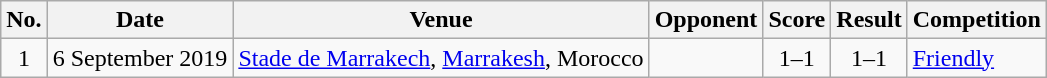<table class="wikitable sortable">
<tr>
<th scope="col">No.</th>
<th scope="col">Date</th>
<th scope="col">Venue</th>
<th scope="col">Opponent</th>
<th scope="col">Score</th>
<th scope="col">Result</th>
<th scope="col">Competition</th>
</tr>
<tr>
<td style="text-align:center">1</td>
<td>6 September 2019</td>
<td><a href='#'>Stade de Marrakech</a>, <a href='#'>Marrakesh</a>, Morocco</td>
<td></td>
<td style="text-align:center">1–1</td>
<td style="text-align:center">1–1</td>
<td><a href='#'>Friendly</a></td>
</tr>
</table>
